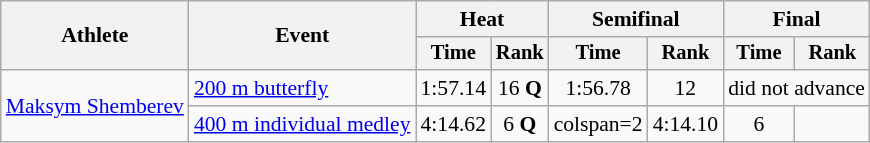<table class="wikitable" style="text-align:center; font-size:90%">
<tr>
<th rowspan="2">Athlete</th>
<th rowspan="2">Event</th>
<th colspan="2">Heat</th>
<th colspan="2">Semifinal</th>
<th colspan="2">Final</th>
</tr>
<tr style="font-size:95%">
<th>Time</th>
<th>Rank</th>
<th>Time</th>
<th>Rank</th>
<th>Time</th>
<th>Rank</th>
</tr>
<tr>
<td align=left rowspan=2><a href='#'>Maksym Shemberev</a></td>
<td align=left><a href='#'>200 m butterfly</a></td>
<td>1:57.14</td>
<td>16 <strong>Q</strong></td>
<td>1:56.78</td>
<td>12</td>
<td colspan=2>did not advance</td>
</tr>
<tr>
<td align=left><a href='#'>400 m individual medley</a></td>
<td>4:14.62</td>
<td>6 <strong>Q</strong></td>
<td>colspan=2 </td>
<td>4:14.10</td>
<td>6</td>
</tr>
</table>
